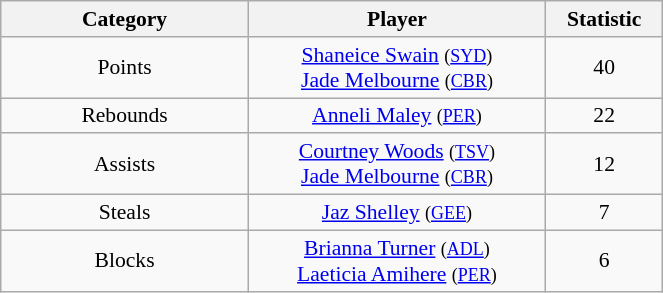<table class="wikitable" style="width: 35%; text-align:center; font-size:90%">
<tr>
<th width=25%>Category</th>
<th width=30%>Player</th>
<th width=10%>Statistic</th>
</tr>
<tr>
<td>Points</td>
<td><a href='#'>Shaneice Swain</a> <small>(<a href='#'>SYD</a>)</small> <br> <a href='#'>Jade Melbourne</a> <small>(<a href='#'>CBR</a>)</small></td>
<td>40</td>
</tr>
<tr>
<td>Rebounds</td>
<td><a href='#'>Anneli Maley</a> <small>(<a href='#'>PER</a>)</small></td>
<td>22</td>
</tr>
<tr>
<td>Assists</td>
<td><a href='#'>Courtney Woods</a> <small>(<a href='#'>TSV</a>)</small> <br> <a href='#'>Jade Melbourne</a> <small>(<a href='#'>CBR</a>)</small></td>
<td>12</td>
</tr>
<tr>
<td>Steals</td>
<td><a href='#'>Jaz Shelley</a> <small>(<a href='#'>GEE</a>)</small></td>
<td>7</td>
</tr>
<tr>
<td>Blocks</td>
<td><a href='#'>Brianna Turner</a> <small>(<a href='#'>ADL</a>)</small> <br> <a href='#'>Laeticia Amihere</a> <small>(<a href='#'>PER</a>)</small></td>
<td>6</td>
</tr>
</table>
